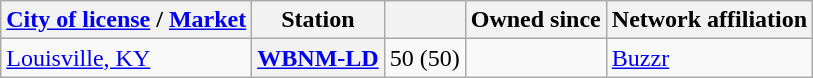<table class="wikitable toccolours" border="2" cellpadding="2.5" cellspacing="0" style="margin: 1em 1em 1em 0; background: #f9f9f9; border: 1px #aaa solid; border-collapse: collapse">
<tr>
<th><a href='#'>City of license</a> / <a href='#'>Market</a></th>
<th>Station</th>
<th></th>
<th>Owned since</th>
<th>Network affiliation</th>
</tr>
<tr>
<td><a href='#'>Louisville, KY</a></td>
<th><a href='#'>WBNM-LD</a></th>
<td>50 (50)</td>
<td></td>
<td><a href='#'>Buzzr</a></td>
</tr>
</table>
